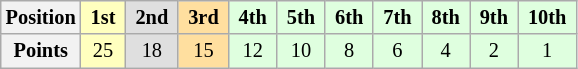<table class="wikitable" style="font-size:85%; text-align:center">
<tr>
<th>Position</th>
<td style="background:#ffffbf;"> <strong>1st</strong> </td>
<td style="background:#dfdfdf;"> <strong>2nd</strong> </td>
<td style="background:#ffdf9f;"> <strong>3rd</strong> </td>
<td style="background:#dfffdf;"> <strong>4th</strong> </td>
<td style="background:#dfffdf;"> <strong>5th</strong> </td>
<td style="background:#dfffdf;"> <strong>6th</strong> </td>
<td style="background:#dfffdf;"> <strong>7th</strong> </td>
<td style="background:#dfffdf;"> <strong>8th</strong> </td>
<td style="background:#dfffdf;"> <strong>9th</strong> </td>
<td style="background:#dfffdf;"> <strong>10th</strong> </td>
</tr>
<tr>
<th>Points</th>
<td style="background:#ffffbf;">25</td>
<td style="background:#dfdfdf;">18</td>
<td style="background:#ffdf9f;">15</td>
<td style="background:#dfffdf;">12</td>
<td style="background:#dfffdf;">10</td>
<td style="background:#dfffdf;">8</td>
<td style="background:#dfffdf;">6</td>
<td style="background:#dfffdf;">4</td>
<td style="background:#dfffdf;">2</td>
<td style="background:#dfffdf;">1</td>
</tr>
</table>
